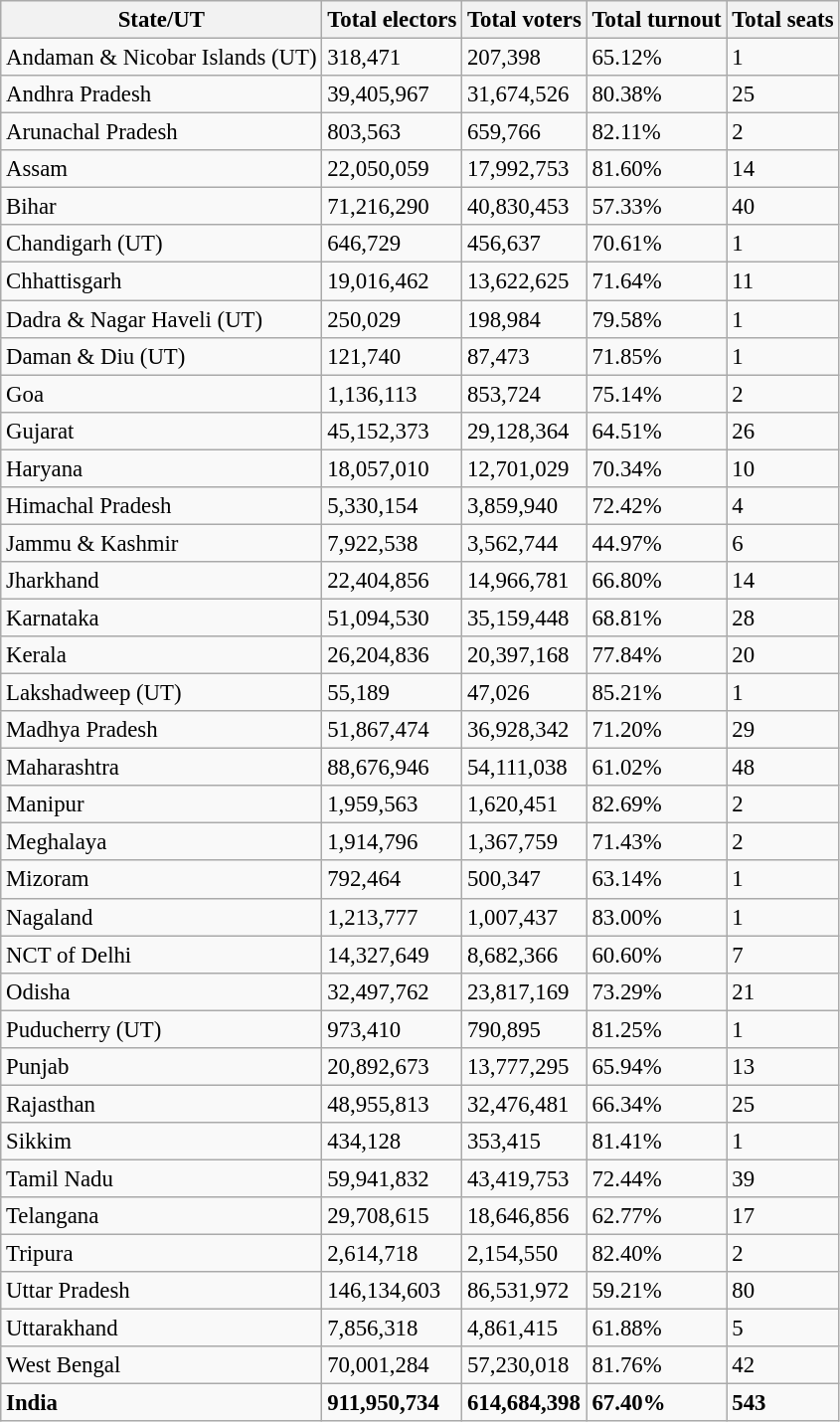<table class="wikitable sortable" style="font-size:95%;">
<tr>
<th>State/UT</th>
<th>Total electors</th>
<th>Total voters</th>
<th>Total turnout</th>
<th>Total seats</th>
</tr>
<tr>
<td>Andaman & Nicobar Islands (UT)</td>
<td>318,471</td>
<td>207,398</td>
<td>65.12%</td>
<td>1</td>
</tr>
<tr>
<td>Andhra Pradesh</td>
<td>39,405,967</td>
<td>31,674,526</td>
<td>80.38%</td>
<td>25</td>
</tr>
<tr>
<td>Arunachal Pradesh</td>
<td>803,563</td>
<td>659,766</td>
<td>82.11%</td>
<td>2</td>
</tr>
<tr>
<td>Assam</td>
<td>22,050,059</td>
<td>17,992,753</td>
<td>81.60%</td>
<td>14</td>
</tr>
<tr>
<td>Bihar</td>
<td>71,216,290</td>
<td>40,830,453</td>
<td>57.33%</td>
<td>40</td>
</tr>
<tr>
<td>Chandigarh (UT)</td>
<td>646,729</td>
<td>456,637</td>
<td>70.61%</td>
<td>1</td>
</tr>
<tr>
<td>Chhattisgarh</td>
<td>19,016,462</td>
<td>13,622,625</td>
<td>71.64%</td>
<td>11</td>
</tr>
<tr>
<td>Dadra & Nagar Haveli (UT)</td>
<td>250,029</td>
<td>198,984</td>
<td>79.58%</td>
<td>1</td>
</tr>
<tr>
<td>Daman & Diu (UT)</td>
<td>121,740</td>
<td>87,473</td>
<td>71.85%</td>
<td>1</td>
</tr>
<tr>
<td>Goa</td>
<td>1,136,113</td>
<td>853,724</td>
<td>75.14%</td>
<td>2</td>
</tr>
<tr>
<td>Gujarat</td>
<td>45,152,373</td>
<td>29,128,364</td>
<td>64.51%</td>
<td>26</td>
</tr>
<tr>
<td>Haryana</td>
<td>18,057,010</td>
<td>12,701,029</td>
<td>70.34%</td>
<td>10</td>
</tr>
<tr>
<td>Himachal Pradesh</td>
<td>5,330,154</td>
<td>3,859,940</td>
<td>72.42%</td>
<td>4</td>
</tr>
<tr>
<td>Jammu & Kashmir</td>
<td>7,922,538</td>
<td>3,562,744</td>
<td>44.97%</td>
<td>6</td>
</tr>
<tr>
<td>Jharkhand</td>
<td>22,404,856</td>
<td>14,966,781</td>
<td>66.80%</td>
<td>14</td>
</tr>
<tr>
<td>Karnataka</td>
<td>51,094,530</td>
<td>35,159,448</td>
<td>68.81%</td>
<td>28</td>
</tr>
<tr>
<td>Kerala</td>
<td>26,204,836</td>
<td>20,397,168</td>
<td>77.84%</td>
<td>20</td>
</tr>
<tr>
<td>Lakshadweep (UT)</td>
<td>55,189</td>
<td>47,026</td>
<td>85.21%</td>
<td>1</td>
</tr>
<tr>
<td>Madhya Pradesh</td>
<td>51,867,474</td>
<td>36,928,342</td>
<td>71.20%</td>
<td>29</td>
</tr>
<tr>
<td>Maharashtra</td>
<td>88,676,946</td>
<td>54,111,038</td>
<td>61.02%</td>
<td>48</td>
</tr>
<tr>
<td>Manipur</td>
<td>1,959,563</td>
<td>1,620,451</td>
<td>82.69%</td>
<td>2</td>
</tr>
<tr>
<td>Meghalaya</td>
<td>1,914,796</td>
<td>1,367,759</td>
<td>71.43%</td>
<td>2</td>
</tr>
<tr>
<td>Mizoram</td>
<td>792,464</td>
<td>500,347</td>
<td>63.14%</td>
<td>1</td>
</tr>
<tr>
<td>Nagaland</td>
<td>1,213,777</td>
<td>1,007,437</td>
<td>83.00%</td>
<td>1</td>
</tr>
<tr>
<td>NCT of Delhi</td>
<td>14,327,649</td>
<td>8,682,366</td>
<td>60.60%</td>
<td>7</td>
</tr>
<tr>
<td>Odisha</td>
<td>32,497,762</td>
<td>23,817,169</td>
<td>73.29%</td>
<td>21</td>
</tr>
<tr>
<td>Puducherry (UT)</td>
<td>973,410</td>
<td>790,895</td>
<td>81.25%</td>
<td>1</td>
</tr>
<tr>
<td>Punjab</td>
<td>20,892,673</td>
<td>13,777,295</td>
<td>65.94%</td>
<td>13</td>
</tr>
<tr>
<td>Rajasthan</td>
<td>48,955,813</td>
<td>32,476,481</td>
<td>66.34%</td>
<td>25</td>
</tr>
<tr>
<td>Sikkim</td>
<td>434,128</td>
<td>353,415</td>
<td>81.41%</td>
<td>1</td>
</tr>
<tr>
<td>Tamil Nadu</td>
<td>59,941,832</td>
<td>43,419,753</td>
<td>72.44%</td>
<td>39</td>
</tr>
<tr>
<td>Telangana</td>
<td>29,708,615</td>
<td>18,646,856</td>
<td>62.77%</td>
<td>17</td>
</tr>
<tr>
<td>Tripura</td>
<td>2,614,718</td>
<td>2,154,550</td>
<td>82.40%</td>
<td>2</td>
</tr>
<tr>
<td>Uttar Pradesh</td>
<td>146,134,603</td>
<td>86,531,972</td>
<td>59.21%</td>
<td>80</td>
</tr>
<tr>
<td>Uttarakhand</td>
<td>7,856,318</td>
<td>4,861,415</td>
<td>61.88%</td>
<td>5</td>
</tr>
<tr>
<td>West Bengal</td>
<td>70,001,284</td>
<td>57,230,018</td>
<td>81.76%</td>
<td>42</td>
</tr>
<tr class="sortbottom">
<td><strong>India</strong></td>
<td><strong>911,950,734</strong></td>
<td><strong>614,684,398</strong></td>
<td><strong>67.40%</strong></td>
<td><strong>543</strong></td>
</tr>
</table>
